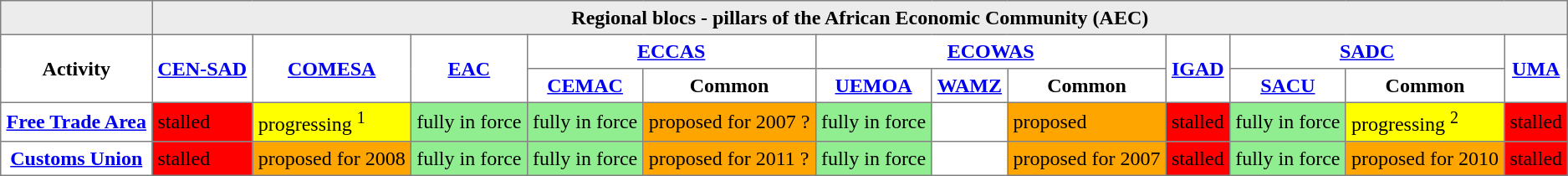<table border="1" cellpadding="4" cellspacing=0 class="toccolours" style="border-collapse:collapse">
<tr bgcolor="#ececec">
<th> </th>
<th colspan="12">Regional blocs - pillars of the African Economic Community (AEC)</th>
</tr>
<tr>
<th rowspan="2">Activity</th>
<th rowspan="2"><a href='#'>CEN-SAD</a></th>
<th rowspan="2"><a href='#'>COMESA</a></th>
<th rowspan="2"><a href='#'>EAC</a></th>
<th colspan="2"><a href='#'>ECCAS</a></th>
<th colspan="3"><a href='#'>ECOWAS</a></th>
<th rowspan="2"><a href='#'>IGAD</a></th>
<th colspan="2"><a href='#'>SADC</a></th>
<th rowspan="2"><a href='#'>UMA</a></th>
</tr>
<tr>
<th><a href='#'>CEMAC</a></th>
<th>Common</th>
<th><a href='#'>UEMOA</a></th>
<th><a href='#'>WAMZ</a></th>
<th>Common</th>
<th><a href='#'>SACU</a></th>
<th>Common</th>
</tr>
<tr>
<td align="center"><strong><a href='#'>Free Trade Area</a></strong></td>
<td bgcolor=red>stalled</td>
<td bgcolor=YELLOW>progressing <sup>1</sup></td>
<td bgcolor=lightgreen>fully in force</td>
<td bgcolor=lightgreen>fully in force</td>
<td bgcolor=orange>proposed for 2007 ?</td>
<td bgcolor=lightgreen>fully in force</td>
<td></td>
<td bgcolor=orange>proposed</td>
<td bgcolor=red>stalled</td>
<td bgcolor=lightgreen>fully in force</td>
<td bgcolor=YELLOW>progressing <sup>2</sup></td>
<td bgcolor=red>stalled</td>
</tr>
<tr>
<td align="center"><strong><a href='#'>Customs Union</a></strong></td>
<td bgcolor=red>stalled</td>
<td bgcolor=orange>proposed for 2008</td>
<td bgcolor=lightgreen>fully in force</td>
<td bgcolor=lightgreen>fully in force</td>
<td bgcolor=orange>proposed for 2011 ?</td>
<td bgcolor=lightgreen>fully in force</td>
<td></td>
<td bgcolor=orange>proposed for 2007</td>
<td bgcolor=red>stalled</td>
<td bgcolor=lightgreen>fully in force</td>
<td bgcolor=orange>proposed for 2010</td>
<td bgcolor=red>stalled</td>
</tr>
</table>
